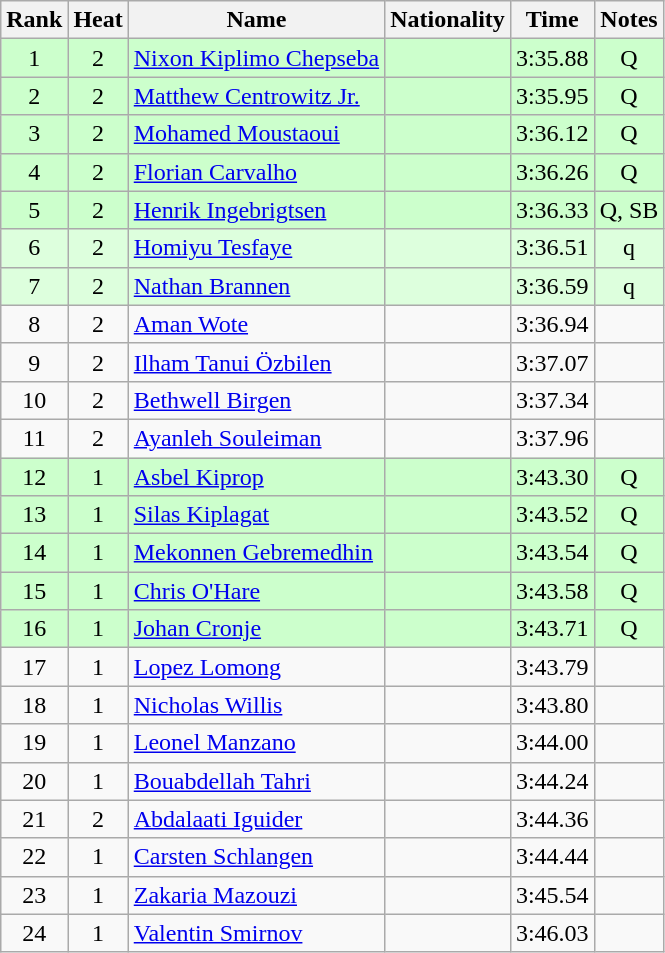<table class="wikitable sortable" style="text-align:center">
<tr>
<th>Rank</th>
<th>Heat</th>
<th>Name</th>
<th>Nationality</th>
<th>Time</th>
<th>Notes</th>
</tr>
<tr bgcolor=ccffcc>
<td>1</td>
<td>2</td>
<td align=left><a href='#'>Nixon Kiplimo Chepseba</a></td>
<td align=left></td>
<td>3:35.88</td>
<td>Q</td>
</tr>
<tr bgcolor=ccffcc>
<td>2</td>
<td>2</td>
<td align=left><a href='#'>Matthew Centrowitz Jr.</a></td>
<td align=left></td>
<td>3:35.95</td>
<td>Q</td>
</tr>
<tr bgcolor=ccffcc>
<td>3</td>
<td>2</td>
<td align=left><a href='#'>Mohamed Moustaoui</a></td>
<td align=left></td>
<td>3:36.12</td>
<td>Q</td>
</tr>
<tr bgcolor=ccffcc>
<td>4</td>
<td>2</td>
<td align=left><a href='#'>Florian Carvalho</a></td>
<td align=left></td>
<td>3:36.26</td>
<td>Q</td>
</tr>
<tr bgcolor=ccffcc>
<td>5</td>
<td>2</td>
<td align=left><a href='#'>Henrik Ingebrigtsen</a></td>
<td align=left></td>
<td>3:36.33</td>
<td>Q, SB</td>
</tr>
<tr bgcolor=ddffdd>
<td>6</td>
<td>2</td>
<td align=left><a href='#'>Homiyu Tesfaye</a></td>
<td align=left></td>
<td>3:36.51</td>
<td>q</td>
</tr>
<tr bgcolor=ddffdd>
<td>7</td>
<td>2</td>
<td align=left><a href='#'>Nathan Brannen</a></td>
<td align=left></td>
<td>3:36.59</td>
<td>q</td>
</tr>
<tr>
<td>8</td>
<td>2</td>
<td align=left><a href='#'>Aman Wote</a></td>
<td align=left></td>
<td>3:36.94</td>
<td></td>
</tr>
<tr>
<td>9</td>
<td>2</td>
<td align=left><a href='#'>Ilham Tanui Özbilen</a></td>
<td align=left></td>
<td>3:37.07</td>
<td></td>
</tr>
<tr>
<td>10</td>
<td>2</td>
<td align=left><a href='#'>Bethwell Birgen</a></td>
<td align=left></td>
<td>3:37.34</td>
<td></td>
</tr>
<tr>
<td>11</td>
<td>2</td>
<td align=left><a href='#'>Ayanleh Souleiman</a></td>
<td align=left></td>
<td>3:37.96</td>
<td></td>
</tr>
<tr bgcolor=ccffcc>
<td>12</td>
<td>1</td>
<td align=left><a href='#'>Asbel Kiprop</a></td>
<td align=left></td>
<td>3:43.30</td>
<td>Q</td>
</tr>
<tr bgcolor=ccffcc>
<td>13</td>
<td>1</td>
<td align=left><a href='#'>Silas Kiplagat</a></td>
<td align=left></td>
<td>3:43.52</td>
<td>Q</td>
</tr>
<tr bgcolor=ccffcc>
<td>14</td>
<td>1</td>
<td align=left><a href='#'>Mekonnen Gebremedhin</a></td>
<td align=left></td>
<td>3:43.54</td>
<td>Q</td>
</tr>
<tr bgcolor=ccffcc>
<td>15</td>
<td>1</td>
<td align=left><a href='#'>Chris O'Hare</a></td>
<td align=left></td>
<td>3:43.58</td>
<td>Q</td>
</tr>
<tr bgcolor=ccffcc>
<td>16</td>
<td>1</td>
<td align=left><a href='#'>Johan Cronje</a></td>
<td align=left></td>
<td>3:43.71</td>
<td>Q</td>
</tr>
<tr>
<td>17</td>
<td>1</td>
<td align=left><a href='#'>Lopez Lomong</a></td>
<td align=left></td>
<td>3:43.79</td>
<td></td>
</tr>
<tr>
<td>18</td>
<td>1</td>
<td align=left><a href='#'>Nicholas Willis</a></td>
<td align=left></td>
<td>3:43.80</td>
<td></td>
</tr>
<tr>
<td>19</td>
<td>1</td>
<td align=left><a href='#'>Leonel Manzano</a></td>
<td align=left></td>
<td>3:44.00</td>
<td></td>
</tr>
<tr>
<td>20</td>
<td>1</td>
<td align=left><a href='#'>Bouabdellah Tahri</a></td>
<td align=left></td>
<td>3:44.24</td>
<td></td>
</tr>
<tr>
<td>21</td>
<td>2</td>
<td align=left><a href='#'>Abdalaati Iguider</a></td>
<td align=left></td>
<td>3:44.36</td>
<td></td>
</tr>
<tr>
<td>22</td>
<td>1</td>
<td align=left><a href='#'>Carsten Schlangen</a></td>
<td align=left></td>
<td>3:44.44</td>
<td></td>
</tr>
<tr>
<td>23</td>
<td>1</td>
<td align=left><a href='#'>Zakaria Mazouzi</a></td>
<td align=left></td>
<td>3:45.54</td>
<td></td>
</tr>
<tr>
<td>24</td>
<td>1</td>
<td align=left><a href='#'>Valentin Smirnov</a></td>
<td align=left></td>
<td>3:46.03</td>
<td></td>
</tr>
</table>
